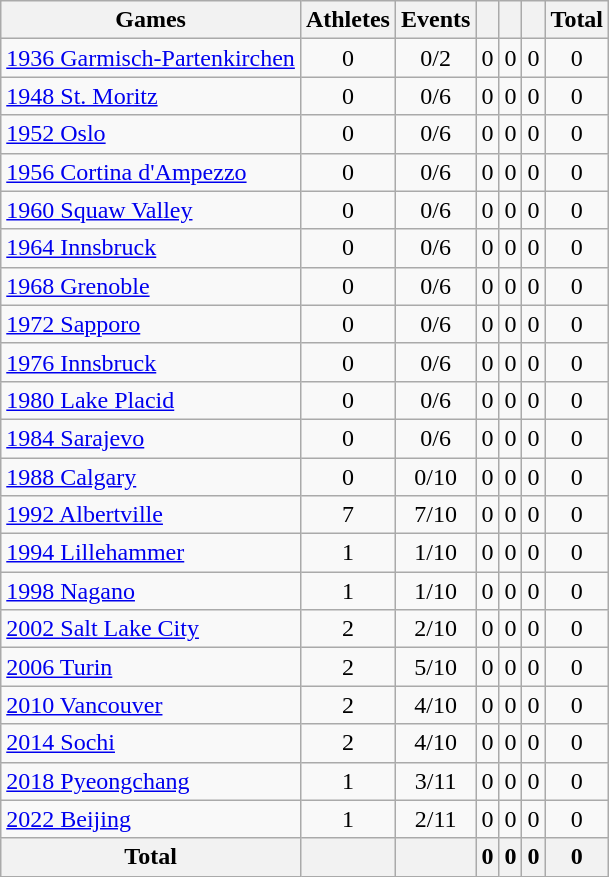<table class="wikitable sortable" style="text-align:center">
<tr>
<th>Games</th>
<th>Athletes</th>
<th>Events</th>
<th width:3em; font-weight:bold;"></th>
<th width:3em; font-weight:bold;"></th>
<th width:3em; font-weight:bold;"></th>
<th style="width:3; font-weight:bold;">Total</th>
</tr>
<tr>
<td align=left> <a href='#'>1936 Garmisch-Partenkirchen</a></td>
<td>0</td>
<td>0/2</td>
<td>0</td>
<td>0</td>
<td>0</td>
<td>0</td>
</tr>
<tr>
<td align=left> <a href='#'>1948 St. Moritz</a></td>
<td>0</td>
<td>0/6</td>
<td>0</td>
<td>0</td>
<td>0</td>
<td>0</td>
</tr>
<tr>
<td align=left> <a href='#'>1952 Oslo</a></td>
<td>0</td>
<td>0/6</td>
<td>0</td>
<td>0</td>
<td>0</td>
<td>0</td>
</tr>
<tr>
<td align=left> <a href='#'>1956 Cortina d'Ampezzo</a></td>
<td>0</td>
<td>0/6</td>
<td>0</td>
<td>0</td>
<td>0</td>
<td>0</td>
</tr>
<tr>
<td align=left> <a href='#'>1960 Squaw Valley</a></td>
<td>0</td>
<td>0/6</td>
<td>0</td>
<td>0</td>
<td>0</td>
<td>0</td>
</tr>
<tr>
<td align=left> <a href='#'>1964 Innsbruck</a></td>
<td>0</td>
<td>0/6</td>
<td>0</td>
<td>0</td>
<td>0</td>
<td>0</td>
</tr>
<tr>
<td align=left> <a href='#'>1968 Grenoble</a></td>
<td>0</td>
<td>0/6</td>
<td>0</td>
<td>0</td>
<td>0</td>
<td>0</td>
</tr>
<tr>
<td align=left> <a href='#'>1972 Sapporo</a></td>
<td>0</td>
<td>0/6</td>
<td>0</td>
<td>0</td>
<td>0</td>
<td>0</td>
</tr>
<tr>
<td align=left> <a href='#'>1976 Innsbruck</a></td>
<td>0</td>
<td>0/6</td>
<td>0</td>
<td>0</td>
<td>0</td>
<td>0</td>
</tr>
<tr>
<td align=left> <a href='#'>1980 Lake Placid</a></td>
<td>0</td>
<td>0/6</td>
<td>0</td>
<td>0</td>
<td>0</td>
<td>0</td>
</tr>
<tr>
<td align=left> <a href='#'>1984 Sarajevo</a></td>
<td>0</td>
<td>0/6</td>
<td>0</td>
<td>0</td>
<td>0</td>
<td>0</td>
</tr>
<tr>
<td align=left> <a href='#'>1988 Calgary</a></td>
<td>0</td>
<td>0/10</td>
<td>0</td>
<td>0</td>
<td>0</td>
<td>0</td>
</tr>
<tr>
<td align=left> <a href='#'>1992 Albertville</a></td>
<td>7</td>
<td>7/10</td>
<td>0</td>
<td>0</td>
<td>0</td>
<td>0</td>
</tr>
<tr>
<td align=left> <a href='#'>1994 Lillehammer</a></td>
<td>1</td>
<td>1/10</td>
<td>0</td>
<td>0</td>
<td>0</td>
<td>0</td>
</tr>
<tr>
<td align=left> <a href='#'>1998 Nagano</a></td>
<td>1</td>
<td>1/10</td>
<td>0</td>
<td>0</td>
<td>0</td>
<td>0</td>
</tr>
<tr>
<td align=left> <a href='#'>2002 Salt Lake City</a></td>
<td>2</td>
<td>2/10</td>
<td>0</td>
<td>0</td>
<td>0</td>
<td>0</td>
</tr>
<tr>
<td align=left> <a href='#'>2006 Turin</a></td>
<td>2</td>
<td>5/10</td>
<td>0</td>
<td>0</td>
<td>0</td>
<td>0</td>
</tr>
<tr>
<td align=left> <a href='#'>2010 Vancouver</a></td>
<td>2</td>
<td>4/10</td>
<td>0</td>
<td>0</td>
<td>0</td>
<td>0</td>
</tr>
<tr>
<td align=left> <a href='#'>2014 Sochi</a></td>
<td>2</td>
<td>4/10</td>
<td>0</td>
<td>0</td>
<td>0</td>
<td>0</td>
</tr>
<tr>
<td align=left> <a href='#'>2018 Pyeongchang</a></td>
<td>1</td>
<td>3/11</td>
<td>0</td>
<td>0</td>
<td>0</td>
<td>0</td>
</tr>
<tr>
<td align=left> <a href='#'>2022 Beijing</a></td>
<td>1</td>
<td>2/11</td>
<td>0</td>
<td>0</td>
<td>0</td>
<td>0</td>
</tr>
<tr>
<th>Total</th>
<th></th>
<th></th>
<th>0</th>
<th>0</th>
<th>0</th>
<th>0</th>
</tr>
</table>
